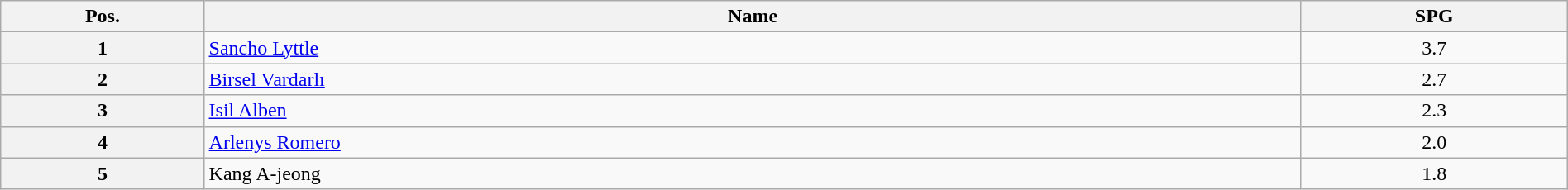<table class=wikitable width=100% style="text-align:center;">
<tr>
<th width="13%">Pos.</th>
<th width="70%">Name</th>
<th width="17%">SPG</th>
</tr>
<tr>
<th>1</th>
<td align=left> <a href='#'>Sancho Lyttle</a></td>
<td>3.7</td>
</tr>
<tr>
<th>2</th>
<td align=left> <a href='#'>Birsel Vardarlı</a></td>
<td>2.7</td>
</tr>
<tr>
<th>3</th>
<td align=left> <a href='#'>Isil Alben</a></td>
<td>2.3</td>
</tr>
<tr>
<th>4</th>
<td align=left> <a href='#'>Arlenys Romero</a></td>
<td>2.0</td>
</tr>
<tr>
<th>5</th>
<td align=left> Kang A-jeong</td>
<td>1.8</td>
</tr>
</table>
